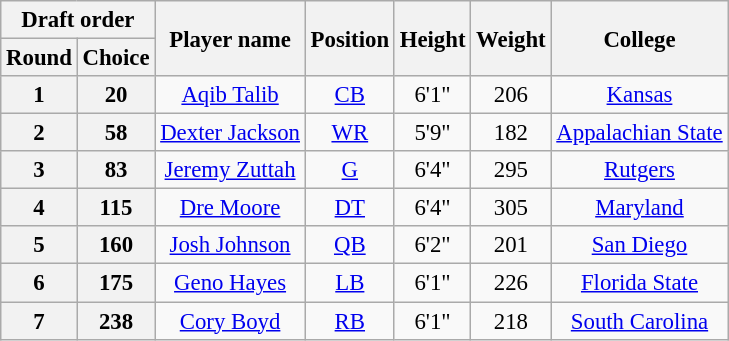<table class="wikitable" style="font-size: 95%">
<tr>
<th colspan="2">Draft order</th>
<th rowspan="2">Player name</th>
<th rowspan="2">Position</th>
<th rowspan="2">Height</th>
<th rowspan="2">Weight</th>
<th rowspan="2">College</th>
</tr>
<tr>
<th>Round</th>
<th>Choice</th>
</tr>
<tr>
<th align="center">1</th>
<th align="center">20</th>
<td align="center"><a href='#'>Aqib Talib</a></td>
<td align="center"><a href='#'>CB</a></td>
<td align="center">6'1"</td>
<td align="center">206</td>
<td align="center"><a href='#'>Kansas</a></td>
</tr>
<tr>
<th align="center">2</th>
<th align="center">58</th>
<td align="center"><a href='#'>Dexter Jackson</a></td>
<td align="center"><a href='#'>WR</a></td>
<td align="center">5'9"</td>
<td align="center">182</td>
<td align="center"><a href='#'>Appalachian State</a></td>
</tr>
<tr>
<th align="center">3</th>
<th align="center">83</th>
<td align="center"><a href='#'>Jeremy Zuttah</a></td>
<td align="center"><a href='#'>G</a></td>
<td align="center">6'4"</td>
<td align="center">295</td>
<td align="center"><a href='#'>Rutgers</a></td>
</tr>
<tr>
<th align="center">4</th>
<th align="center">115</th>
<td align="center"><a href='#'>Dre Moore</a></td>
<td align="center"><a href='#'>DT</a></td>
<td align="center">6'4"</td>
<td align="center">305</td>
<td align="center"><a href='#'>Maryland</a></td>
</tr>
<tr>
<th align="center">5</th>
<th align="center">160</th>
<td align="center"><a href='#'>Josh Johnson</a></td>
<td align="center"><a href='#'>QB</a></td>
<td align="center">6'2"</td>
<td align="center">201</td>
<td align="center"><a href='#'>San Diego</a></td>
</tr>
<tr>
<th align="center">6</th>
<th align="center">175</th>
<td align="center"><a href='#'>Geno Hayes</a></td>
<td align="center"><a href='#'>LB</a></td>
<td align="center">6'1"</td>
<td align="center">226</td>
<td align="center"><a href='#'>Florida State</a></td>
</tr>
<tr>
<th align="center">7</th>
<th align="center">238</th>
<td align="center"><a href='#'>Cory Boyd</a></td>
<td align="center"><a href='#'>RB</a></td>
<td align="center">6'1"</td>
<td align="center">218</td>
<td align="center"><a href='#'>South Carolina</a></td>
</tr>
</table>
